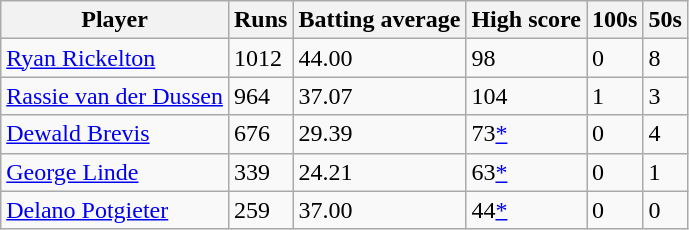<table class="wikitable">
<tr>
<th>Player</th>
<th>Runs</th>
<th>Batting average</th>
<th>High score</th>
<th>100s</th>
<th>50s</th>
</tr>
<tr>
<td><a href='#'>Ryan Rickelton</a></td>
<td>1012</td>
<td>44.00</td>
<td>98</td>
<td>0</td>
<td>8</td>
</tr>
<tr>
<td><a href='#'>Rassie van der Dussen</a></td>
<td>964</td>
<td>37.07</td>
<td>104</td>
<td>1</td>
<td>3</td>
</tr>
<tr>
<td><a href='#'>Dewald Brevis</a></td>
<td>676</td>
<td>29.39</td>
<td>73<a href='#'>*</a></td>
<td>0</td>
<td>4</td>
</tr>
<tr>
<td><a href='#'>George Linde</a></td>
<td>339</td>
<td>24.21</td>
<td>63<a href='#'>*</a></td>
<td>0</td>
<td>1</td>
</tr>
<tr>
<td><a href='#'>Delano Potgieter</a></td>
<td>259</td>
<td>37.00</td>
<td>44<a href='#'>*</a></td>
<td>0</td>
<td>0</td>
</tr>
</table>
